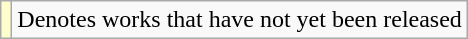<table class="wikitable">
<tr>
<td style="background:#FFFFCC;"></td>
<td>Denotes works that have not yet been released</td>
</tr>
</table>
